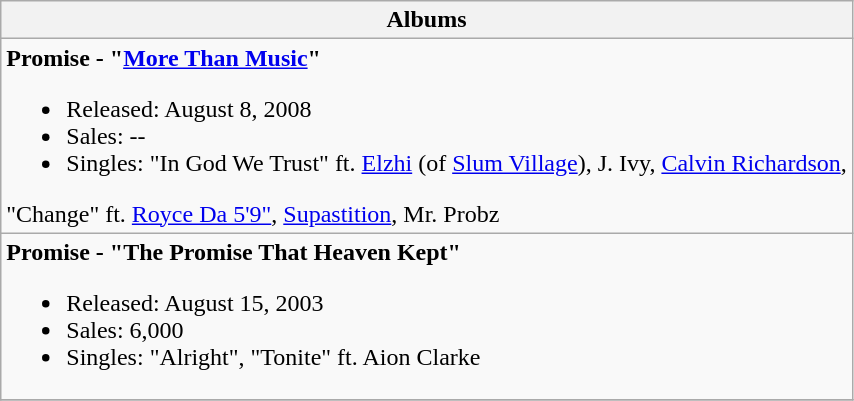<table class="wikitable">
<tr>
<th align="left">Albums</th>
</tr>
<tr>
<td align="left"><strong>Promise - "<a href='#'>More Than Music</a>"</strong><br><ul><li>Released: August 8, 2008</li><li>Sales: --</li><li>Singles: "In God We Trust" ft. <a href='#'>Elzhi</a> (of <a href='#'>Slum Village</a>), J. Ivy, <a href='#'>Calvin Richardson</a>,</li></ul>"Change" ft. <a href='#'>Royce Da 5'9"</a>, <a href='#'>Supastition</a>, Mr. Probz</td>
</tr>
<tr>
<td align="left"><strong>Promise - "The Promise That Heaven Kept"</strong><br><ul><li>Released: August 15, 2003</li><li>Sales: 6,000</li><li>Singles: "Alright", "Tonite" ft. Aion Clarke</li></ul></td>
</tr>
<tr>
</tr>
</table>
